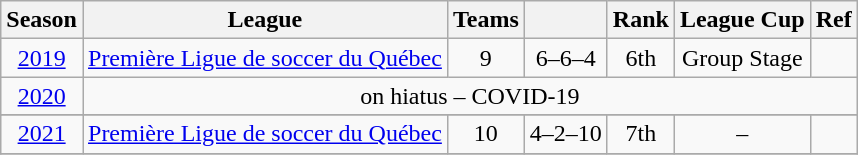<table class="wikitable" style="text-align: center;">
<tr>
<th>Season</th>
<th>League</th>
<th>Teams</th>
<th></th>
<th>Rank</th>
<th>League Cup</th>
<th>Ref</th>
</tr>
<tr>
<td><a href='#'>2019</a></td>
<td><a href='#'>Première Ligue de soccer du Québec</a></td>
<td>9</td>
<td>6–6–4</td>
<td>6th</td>
<td>Group Stage</td>
<td></td>
</tr>
<tr>
<td><a href='#'>2020</a></td>
<td colspan="6">on hiatus – COVID-19</td>
</tr>
<tr>
</tr>
<tr>
<td><a href='#'>2021</a></td>
<td><a href='#'>Première Ligue de soccer du Québec</a></td>
<td>10</td>
<td>4–2–10</td>
<td>7th</td>
<td>–</td>
<td></td>
</tr>
<tr>
</tr>
</table>
